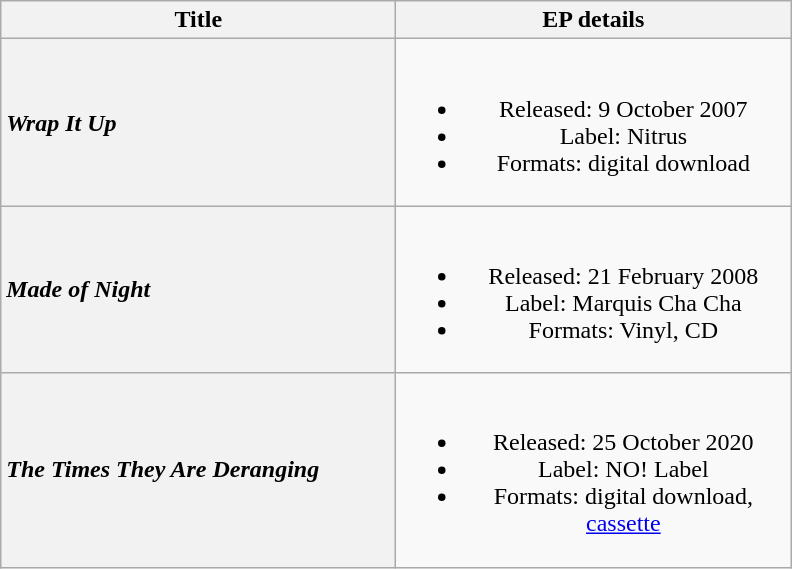<table class="wikitable plainrowheaders" style="text-align:center;">
<tr>
<th style="width:16em;">Title</th>
<th style="width:16em;">EP details</th>
</tr>
<tr>
<th scope="row" style="text-align:left;width:16em;height:6em;"><em>Wrap It Up</em></th>
<td style="width:16em;"><br><ul><li>Released: 9 October 2007</li><li>Label: Nitrus</li><li>Formats: digital download</li></ul></td>
</tr>
<tr>
<th scope="row" style="text-align:left;width:16em;height:6em;"><em>Made of Night</em></th>
<td style="width:16em;"><br><ul><li>Released: 21 February 2008</li><li>Label: Marquis Cha Cha</li><li>Formats: Vinyl, CD</li></ul></td>
</tr>
<tr>
<th scope="row" style="text-align:left;width:16em;height:6em;"><em>The Times They Are Deranging</em></th>
<td style="width:16em;"><br><ul><li>Released: 25 October 2020</li><li>Label: NO! Label</li><li>Formats: digital download, <a href='#'>cassette</a></li></ul></td>
</tr>
</table>
